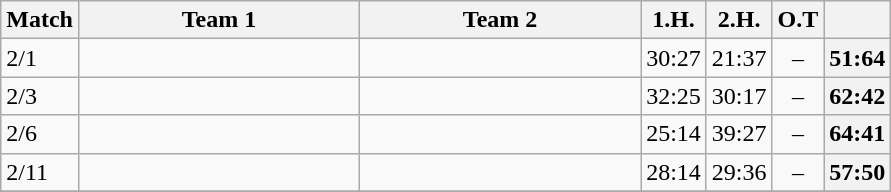<table class="wikitable">
<tr>
<th>Match</th>
<th align="left" width="180">Team 1</th>
<th align="left" width="180">Team 2</th>
<th>1.H.</th>
<th>2.H.</th>
<th>O.T</th>
<th></th>
</tr>
<tr>
<td>2/1</td>
<td></td>
<td></td>
<td>30:27</td>
<td>21:37</td>
<td align="center">–</td>
<th align="center">51:64</th>
</tr>
<tr>
<td>2/3</td>
<td></td>
<td></td>
<td>32:25</td>
<td>30:17</td>
<td align="center">–</td>
<th align="center">62:42</th>
</tr>
<tr>
<td>2/6</td>
<td></td>
<td></td>
<td>25:14</td>
<td>39:27</td>
<td align="center">–</td>
<th align="center">64:41</th>
</tr>
<tr>
<td>2/11</td>
<td></td>
<td></td>
<td>28:14</td>
<td>29:36</td>
<td align="center">–</td>
<th align="center">57:50</th>
</tr>
<tr>
</tr>
</table>
